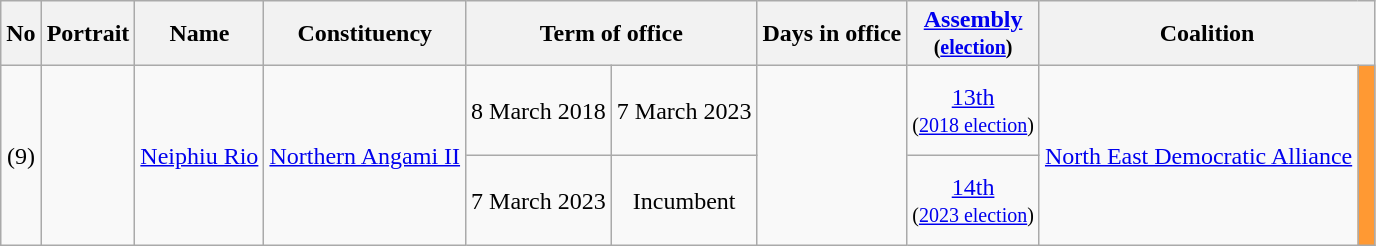<table class="wikitable">
<tr>
<th>No</th>
<th>Portrait</th>
<th>Name</th>
<th>Constituency</th>
<th colspan=2>Term of office</th>
<th>Days in office</th>
<th><a href='#'>Assembly</a><br><small>(<a href='#'>election</a>)</small></th>
<th colspan=2>Coalition</th>
</tr>
<tr align=center style="height: 60px;">
<td rowspan="2">(9)</td>
<td rowspan="2"></td>
<td rowspan="2"><a href='#'>Neiphiu Rio</a></td>
<td rowspan="2"><a href='#'>Northern Angami II</a></td>
<td>8 March 2018</td>
<td>7 March 2023</td>
<td rowspan="2"></td>
<td><a href='#'>13th</a><br><small>(<a href='#'>2018 election</a>)</small></td>
<td rowspan="2"><a href='#'>North East Democratic Alliance</a></td>
<td rowspan="2" width="4px" bgcolor="#ff9933"></td>
</tr>
<tr align=center style="height: 60px;">
<td>7 March 2023</td>
<td>Incumbent</td>
<td><a href='#'>14th</a><br><small>(<a href='#'>2023 election</a>)</small></td>
</tr>
</table>
